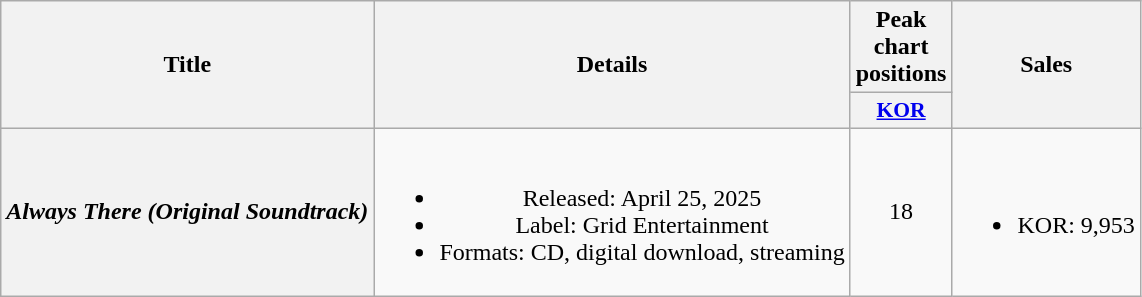<table class="wikitable plainrowheaders" style="text-align:center">
<tr>
<th scope="col" rowspan="2">Title</th>
<th scope="col" rowspan="2">Details</th>
<th scope="col">Peak chart positions</th>
<th scope="col" rowspan="2">Sales</th>
</tr>
<tr>
<th scope="col" style="font-size:90%; width:3em"><a href='#'>KOR</a><br></th>
</tr>
<tr>
<th scope="row"><em>Always There (Original Soundtrack)</em></th>
<td><br><ul><li>Released: April 25, 2025</li><li>Label: Grid Entertainment</li><li>Formats: CD, digital download, streaming</li></ul></td>
<td>18</td>
<td><br><ul><li>KOR: 9,953</li></ul></td>
</tr>
</table>
